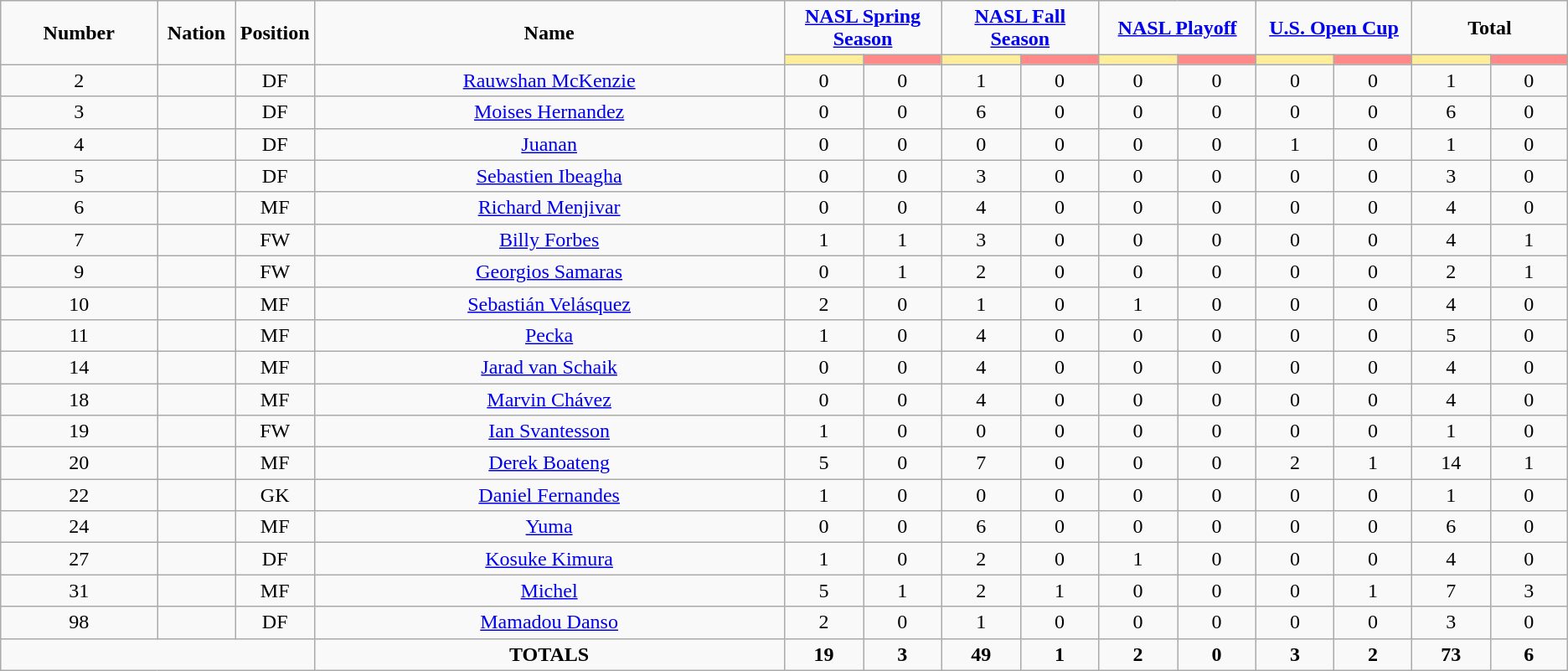<table class="wikitable" style="text-align:center;">
<tr>
<td rowspan="2"  style="width:10%; text-align:center;"><strong>Number</strong></td>
<td rowspan="2"  style="width:5%; text-align:center;"><strong>Nation</strong></td>
<td rowspan="2"  style="width:5%; text-align:center;"><strong>Position</strong></td>
<td rowspan="2"  style="width:30%; text-align:center;"><strong>Name</strong></td>
<td colspan="2" style="text-align:center;"><strong><a href='#'>NASL Spring Season</a></strong></td>
<td colspan="2" style="text-align:center;"><strong><a href='#'>NASL Fall Season</a></strong></td>
<td colspan="2" style="text-align:center;"><strong><a href='#'>NASL Playoff</a></strong></td>
<td colspan="2" style="text-align:center;"><strong><a href='#'>U.S. Open Cup</a></strong></td>
<td colspan="2" style="text-align:center;"><strong>Total</strong></td>
</tr>
<tr>
<th style="width:60px; background:#fe9;"></th>
<th style="width:60px; background:#ff8888;"></th>
<th style="width:60px; background:#fe9;"></th>
<th style="width:60px; background:#ff8888;"></th>
<th style="width:60px; background:#fe9;"></th>
<th style="width:60px; background:#ff8888;"></th>
<th style="width:60px; background:#fe9;"></th>
<th style="width:60px; background:#ff8888;"></th>
<th style="width:60px; background:#fe9;"></th>
<th style="width:60px; background:#ff8888;"></th>
</tr>
<tr>
<td>2</td>
<td></td>
<td>DF</td>
<td><a href='#'>Rauwshan McKenzie</a></td>
<td>0</td>
<td>0</td>
<td>1</td>
<td>0</td>
<td>0</td>
<td>0</td>
<td>0</td>
<td>0</td>
<td>1</td>
<td>0</td>
</tr>
<tr>
<td>3</td>
<td></td>
<td>DF</td>
<td><a href='#'>Moises Hernandez</a></td>
<td>0</td>
<td>0</td>
<td>6</td>
<td>0</td>
<td>0</td>
<td>0</td>
<td>0</td>
<td>0</td>
<td>6</td>
<td>0</td>
</tr>
<tr>
<td>4</td>
<td></td>
<td>DF</td>
<td><a href='#'>Juanan</a></td>
<td>0</td>
<td>0</td>
<td>0</td>
<td>0</td>
<td>0</td>
<td>0</td>
<td>1</td>
<td>0</td>
<td>1</td>
<td>0</td>
</tr>
<tr>
<td>5</td>
<td></td>
<td>DF</td>
<td><a href='#'>Sebastien Ibeagha</a></td>
<td>0</td>
<td>0</td>
<td>3</td>
<td>0</td>
<td>0</td>
<td>0</td>
<td>0</td>
<td>0</td>
<td>3</td>
<td>0</td>
</tr>
<tr>
<td>6</td>
<td></td>
<td>MF</td>
<td><a href='#'>Richard Menjivar</a></td>
<td>0</td>
<td>0</td>
<td>4</td>
<td>0</td>
<td>0</td>
<td>0</td>
<td>0</td>
<td>0</td>
<td>4</td>
<td>0</td>
</tr>
<tr>
<td>7</td>
<td></td>
<td>FW</td>
<td><a href='#'>Billy Forbes</a></td>
<td>1</td>
<td>1</td>
<td>3</td>
<td>0</td>
<td>0</td>
<td>0</td>
<td>0</td>
<td>0</td>
<td>4</td>
<td>1</td>
</tr>
<tr>
<td>9</td>
<td></td>
<td>FW</td>
<td><a href='#'>Georgios Samaras</a></td>
<td>0</td>
<td>1</td>
<td>2</td>
<td>0</td>
<td>0</td>
<td>0</td>
<td>0</td>
<td>0</td>
<td>2</td>
<td>1</td>
</tr>
<tr>
<td>10</td>
<td></td>
<td>MF</td>
<td><a href='#'>Sebastián Velásquez</a></td>
<td>2</td>
<td>0</td>
<td>1</td>
<td>0</td>
<td>1</td>
<td>0</td>
<td>0</td>
<td>0</td>
<td>4</td>
<td>0</td>
</tr>
<tr>
<td>11</td>
<td></td>
<td>MF</td>
<td><a href='#'>Pecka</a></td>
<td>1</td>
<td>0</td>
<td>4</td>
<td>0</td>
<td>0</td>
<td>0</td>
<td>0</td>
<td>0</td>
<td>5</td>
<td>0</td>
</tr>
<tr>
<td>14</td>
<td></td>
<td>MF</td>
<td><a href='#'>Jarad van Schaik</a></td>
<td>0</td>
<td>0</td>
<td>4</td>
<td>0</td>
<td>0</td>
<td>0</td>
<td>0</td>
<td>0</td>
<td>4</td>
<td>0</td>
</tr>
<tr>
<td>18</td>
<td></td>
<td>MF</td>
<td><a href='#'>Marvin Chávez</a></td>
<td>0</td>
<td>0</td>
<td>4</td>
<td>0</td>
<td>0</td>
<td>0</td>
<td>0</td>
<td>0</td>
<td>4</td>
<td>0</td>
</tr>
<tr>
<td>19</td>
<td></td>
<td>FW</td>
<td><a href='#'>Ian Svantesson</a></td>
<td>1</td>
<td>0</td>
<td>0</td>
<td>0</td>
<td>0</td>
<td>0</td>
<td>0</td>
<td>0</td>
<td>1</td>
<td>0</td>
</tr>
<tr>
<td>20</td>
<td></td>
<td>MF</td>
<td><a href='#'>Derek Boateng</a></td>
<td>5</td>
<td>0</td>
<td>7</td>
<td>0</td>
<td>0</td>
<td>0</td>
<td>2</td>
<td>1</td>
<td>14</td>
<td>1</td>
</tr>
<tr>
<td>22</td>
<td></td>
<td>GK</td>
<td><a href='#'>Daniel Fernandes</a></td>
<td>1</td>
<td>0</td>
<td>0</td>
<td>0</td>
<td>0</td>
<td>0</td>
<td>0</td>
<td>0</td>
<td>1</td>
<td>0</td>
</tr>
<tr>
<td>24</td>
<td></td>
<td>MF</td>
<td><a href='#'>Yuma</a></td>
<td>0</td>
<td>0</td>
<td>6</td>
<td>0</td>
<td>0</td>
<td>0</td>
<td>0</td>
<td>0</td>
<td>6</td>
<td>0</td>
</tr>
<tr>
<td>27</td>
<td></td>
<td>DF</td>
<td><a href='#'>Kosuke Kimura</a></td>
<td>1</td>
<td>0</td>
<td>2</td>
<td>0</td>
<td>1</td>
<td>0</td>
<td>0</td>
<td>0</td>
<td>4</td>
<td>0</td>
</tr>
<tr>
<td>31</td>
<td></td>
<td>MF</td>
<td><a href='#'>Michel</a></td>
<td>5</td>
<td>1</td>
<td>2</td>
<td>1</td>
<td>0</td>
<td>0</td>
<td>0</td>
<td>1</td>
<td>7</td>
<td>3</td>
</tr>
<tr>
<td>98</td>
<td></td>
<td>DF</td>
<td><a href='#'>Mamadou Danso</a></td>
<td>2</td>
<td>0</td>
<td>1</td>
<td>0</td>
<td>0</td>
<td>0</td>
<td>0</td>
<td>0</td>
<td>3</td>
<td>0</td>
</tr>
<tr>
<td colspan="3"></td>
<td><strong>TOTALS</strong></td>
<td><strong>19</strong></td>
<td><strong>3</strong></td>
<td><strong>49</strong></td>
<td><strong>1</strong></td>
<td><strong>2</strong></td>
<td><strong>0</strong></td>
<td><strong>3</strong></td>
<td><strong>2</strong></td>
<td><strong>73</strong></td>
<td><strong>6</strong></td>
</tr>
</table>
